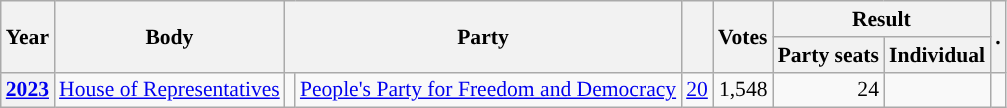<table class="wikitable plainrowheaders sortable" border=2 cellpadding=4 cellspacing=0 style="border: 1px #aaa solid; font-size: 90%; text-align:center;">
<tr>
<th scope="col" rowspan=2>Year</th>
<th scope="col" rowspan=2>Body</th>
<th scope="col" colspan=2 rowspan=2>Party</th>
<th scope="col" rowspan=2></th>
<th scope="col" rowspan=2>Votes</th>
<th scope="colgroup" colspan=2>Result</th>
<th scope="col" rowspan=2 class="unsortable">.</th>
</tr>
<tr>
<th scope="col">Party seats</th>
<th scope="col">Individual</th>
</tr>
<tr>
<th scope="row"><a href='#'>2023</a></th>
<td><a href='#'>House of Representatives</a></td>
<td style="background-color:"></td>
<td><a href='#'>People's Party for Freedom and Democracy</a></td>
<td style=text-align:right><a href='#'>20</a></td>
<td style=text-align:right>1,548</td>
<td style=text-align:right>24</td>
<td></td>
<td></td>
</tr>
</table>
